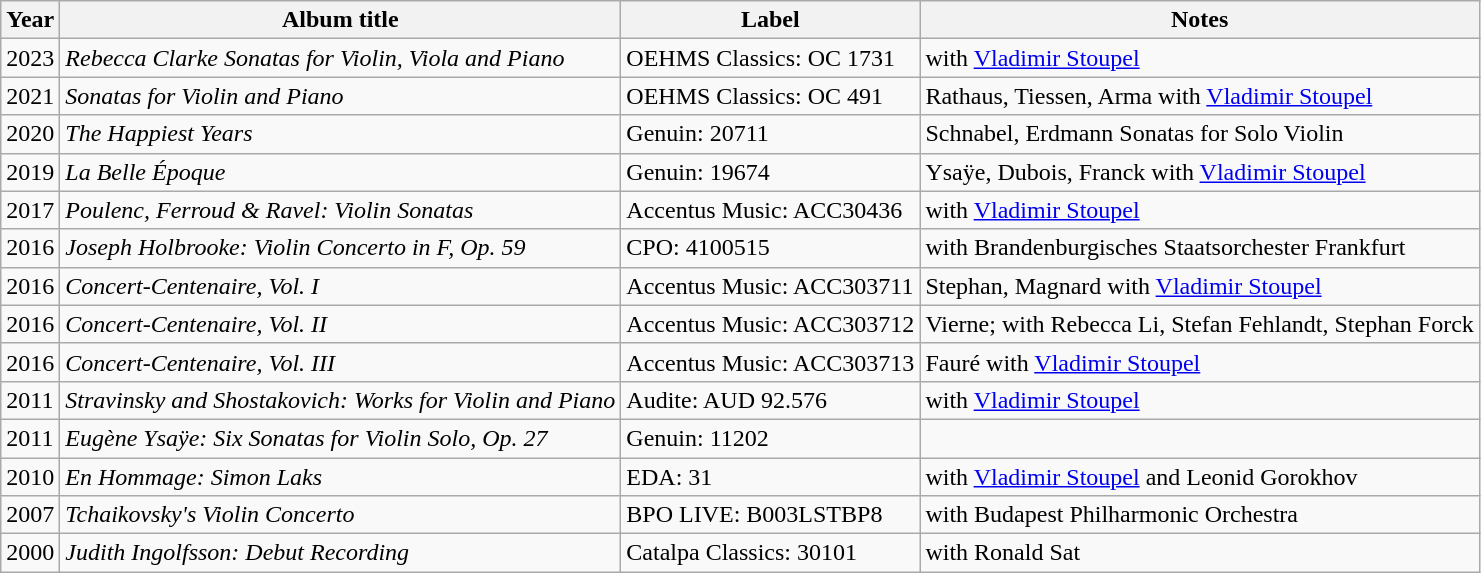<table class="wikitable sortable">
<tr>
<th>Year</th>
<th>Album title</th>
<th>Label</th>
<th>Notes</th>
</tr>
<tr>
<td>2023</td>
<td><em>Rebecca Clarke Sonatas for Violin, Viola and Piano</em></td>
<td>OEHMS Classics: OC 1731</td>
<td>with <a href='#'>Vladimir Stoupel</a></td>
</tr>
<tr>
<td>2021</td>
<td><em>Sonatas for Violin and Piano</em></td>
<td>OEHMS Classics: OC 491</td>
<td>Rathaus, Tiessen, Arma with <a href='#'>Vladimir Stoupel</a></td>
</tr>
<tr>
<td>2020</td>
<td><em>The Happiest Years</em></td>
<td>Genuin: 20711</td>
<td>Schnabel, Erdmann Sonatas for Solo Violin</td>
</tr>
<tr>
<td>2019</td>
<td><em>La Belle Époque</em></td>
<td>Genuin: 19674</td>
<td>Ysaÿe, Dubois, Franck with <a href='#'>Vladimir Stoupel</a></td>
</tr>
<tr>
<td>2017</td>
<td><em>Poulenc, Ferroud & Ravel: Violin Sonatas</em></td>
<td>Accentus Music: ACC30436</td>
<td>with <a href='#'>Vladimir Stoupel</a></td>
</tr>
<tr>
<td>2016</td>
<td><em>Joseph Holbrooke: Violin Concerto in F, Op. 59</em></td>
<td>CPO: 4100515</td>
<td>with Brandenburgisches Staatsorchester Frankfurt</td>
</tr>
<tr>
<td>2016</td>
<td><em>Concert-Centenaire, Vol. I</em></td>
<td>Accentus Music: ACC303711</td>
<td>Stephan, Magnard with <a href='#'>Vladimir Stoupel</a></td>
</tr>
<tr>
<td>2016</td>
<td><em>Concert-Centenaire, Vol. II</em></td>
<td>Accentus Music: ACC303712</td>
<td>Vierne; with Rebecca Li, Stefan Fehlandt, Stephan Forck</td>
</tr>
<tr>
<td>2016</td>
<td><em>Concert-Centenaire, Vol. III</em></td>
<td>Accentus Music: ACC303713</td>
<td>Fauré with <a href='#'>Vladimir Stoupel</a></td>
</tr>
<tr>
<td>2011</td>
<td><em>Stravinsky and Shostakovich: Works for Violin and Piano</em></td>
<td>Audite: AUD 92.576</td>
<td>with <a href='#'>Vladimir Stoupel</a></td>
</tr>
<tr>
<td>2011</td>
<td><em>Eugène Ysaÿe: Six Sonatas for Violin Solo, Op. 27</em></td>
<td>Genuin: 11202</td>
<td></td>
</tr>
<tr>
<td>2010</td>
<td><em>En Hommage: Simon Laks</em></td>
<td>EDA: 31</td>
<td>with <a href='#'>Vladimir Stoupel</a> and Leonid Gorokhov</td>
</tr>
<tr>
<td>2007</td>
<td><em>Tchaikovsky's Violin Concerto</em></td>
<td>BPO LIVE: B003LSTBP8</td>
<td>with Budapest Philharmonic Orchestra</td>
</tr>
<tr>
<td>2000</td>
<td><em>Judith Ingolfsson: Debut Recording</em></td>
<td>Catalpa Classics: 30101</td>
<td>with Ronald Sat</td>
</tr>
</table>
